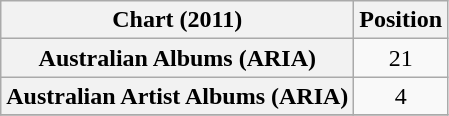<table class="wikitable sortable plainrowheaders" style="text-align:center">
<tr>
<th scope="col">Chart (2011)</th>
<th scope="col">Position</th>
</tr>
<tr>
<th scope="row">Australian Albums (ARIA)</th>
<td>21</td>
</tr>
<tr>
<th scope="row">Australian Artist Albums (ARIA)</th>
<td>4</td>
</tr>
<tr>
</tr>
</table>
